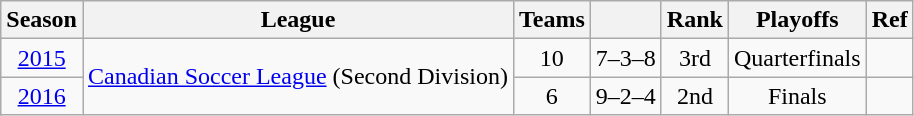<table class="wikitable" style="text-align: center;">
<tr>
<th>Season</th>
<th>League</th>
<th>Teams</th>
<th></th>
<th>Rank</th>
<th>Playoffs</th>
<th>Ref</th>
</tr>
<tr>
<td><a href='#'>2015</a></td>
<td rowspan="2"><a href='#'>Canadian Soccer League</a> (Second Division)</td>
<td>10</td>
<td>7–3–8</td>
<td>3rd</td>
<td>Quarterfinals</td>
<td></td>
</tr>
<tr>
<td><a href='#'>2016</a></td>
<td>6</td>
<td>9–2–4</td>
<td>2nd</td>
<td>Finals</td>
<td></td>
</tr>
</table>
